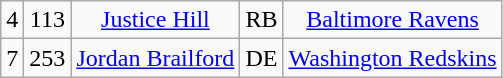<table class="wikitable" style="text-align:center">
<tr>
<td>4</td>
<td>113</td>
<td><a href='#'>Justice Hill</a></td>
<td>RB</td>
<td><a href='#'>Baltimore Ravens</a></td>
</tr>
<tr>
<td>7</td>
<td>253</td>
<td><a href='#'>Jordan Brailford</a></td>
<td>DE</td>
<td><a href='#'>Washington Redskins</a></td>
</tr>
</table>
